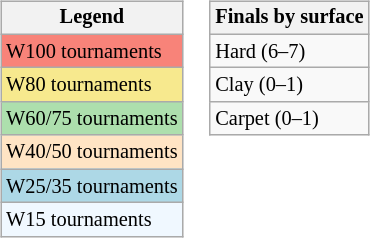<table>
<tr valign=top>
<td><br><table class="wikitable" style="font-size:85%;">
<tr>
<th>Legend</th>
</tr>
<tr style="background:#f88379;">
<td>W100 tournaments</td>
</tr>
<tr style="background:#f7e98e;">
<td>W80 tournaments</td>
</tr>
<tr style="background:#addfad;">
<td>W60/75 tournaments</td>
</tr>
<tr style="background:#ffe4c4;">
<td>W40/50 tournaments</td>
</tr>
<tr style="background:lightblue;">
<td>W25/35 tournaments</td>
</tr>
<tr style="background:#f0f8ff;">
<td>W15 tournaments</td>
</tr>
</table>
</td>
<td><br><table class="wikitable" style="font-size:85%;">
<tr>
<th>Finals by surface</th>
</tr>
<tr>
<td>Hard (6–7)</td>
</tr>
<tr>
<td>Clay (0–1)</td>
</tr>
<tr>
<td>Carpet (0–1)</td>
</tr>
</table>
</td>
</tr>
</table>
